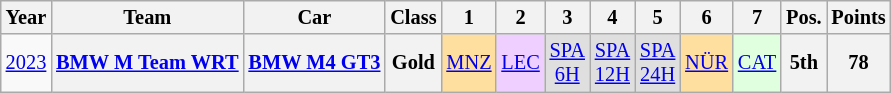<table class="wikitable" border="1" style="text-align:center; font-size:85%;">
<tr>
<th>Year</th>
<th>Team</th>
<th>Car</th>
<th>Class</th>
<th>1</th>
<th>2</th>
<th>3</th>
<th>4</th>
<th>5</th>
<th>6</th>
<th>7</th>
<th>Pos.</th>
<th>Points</th>
</tr>
<tr>
<td><a href='#'>2023</a></td>
<th nowrap><a href='#'>BMW M Team WRT</a></th>
<th nowrap><a href='#'>BMW M4 GT3</a></th>
<th>Gold</th>
<td style="background:#FFDF9F;"><a href='#'>MNZ</a><br></td>
<td style="background:#EFCFFF;"><a href='#'>LEC</a><br></td>
<td style="background:#DFDFDF;"><a href='#'>SPA<br>6H</a><br></td>
<td style="background:#DFDFDF;"><a href='#'>SPA<br>12H</a><br></td>
<td style="background:#DFDFDF;"><a href='#'>SPA<br>24H</a><br></td>
<td style="background:#FFDF9F;"><a href='#'>NÜR</a><br></td>
<td style="background:#DFFFDF;"><a href='#'>CAT</a><br></td>
<th style="background:#;">5th</th>
<th style="background:#;">78</th>
</tr>
</table>
